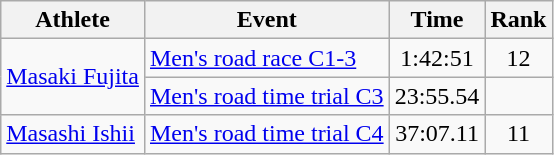<table class=wikitable>
<tr>
<th>Athlete</th>
<th>Event</th>
<th>Time</th>
<th>Rank</th>
</tr>
<tr align=center>
<td align=left rowspan=2><a href='#'>Masaki Fujita</a></td>
<td align=left><a href='#'>Men's road race C1-3</a></td>
<td>1:42:51</td>
<td>12</td>
</tr>
<tr align=center>
<td align=left><a href='#'>Men's road time trial C3</a></td>
<td>23:55.54</td>
<td></td>
</tr>
<tr align=center>
<td align=left><a href='#'>Masashi Ishii</a></td>
<td align=left><a href='#'>Men's road time trial C4</a></td>
<td>37:07.11</td>
<td>11</td>
</tr>
</table>
